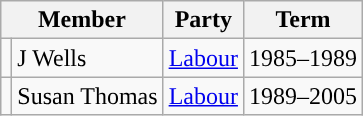<table class="wikitable">
<tr>
<th colspan="2">Member</th>
<th>Party</th>
<th>Term</th>
</tr>
<tr>
<td style="background-color: "></td>
<td>J Wells</td>
<td><a href='#'>Labour</a></td>
<td>1985–1989</td>
</tr>
<tr>
<td style="background-color: "></td>
<td>Susan Thomas</td>
<td><a href='#'>Labour</a></td>
<td>1989–2005</td>
</tr>
</table>
